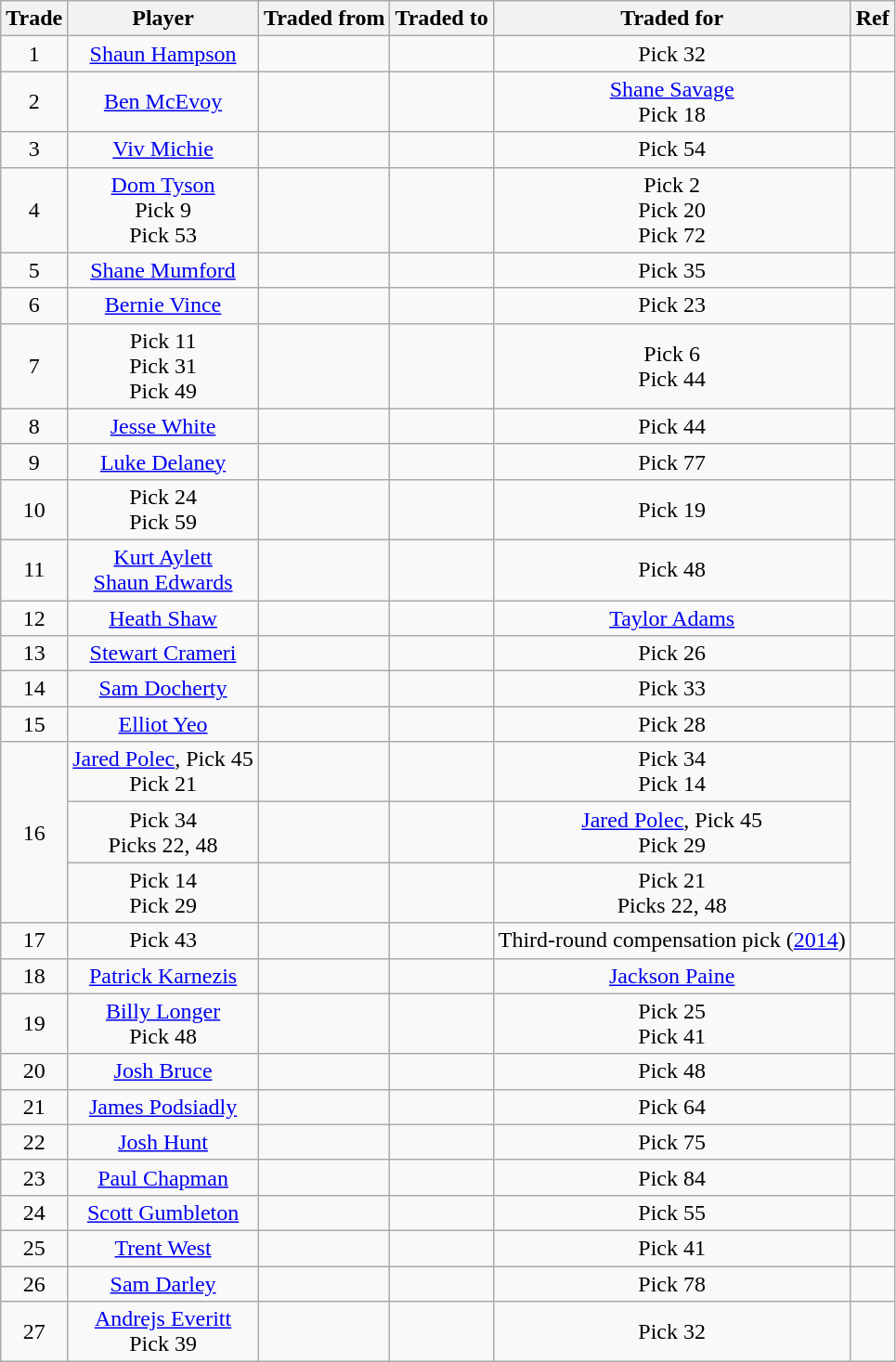<table class="wikitable plainrowheaders sortable" style="text-align:center">
<tr>
<th scope="col">Trade</th>
<th scope="col">Player</th>
<th scope="col">Traded from</th>
<th scope="col">Traded to</th>
<th scope="col">Traded for</th>
<th scope="col">Ref</th>
</tr>
<tr>
<td>1</td>
<td><a href='#'>Shaun Hampson</a></td>
<td></td>
<td></td>
<td>Pick 32</td>
<td></td>
</tr>
<tr>
<td>2</td>
<td><a href='#'>Ben McEvoy</a></td>
<td></td>
<td></td>
<td><a href='#'>Shane Savage</a><br>Pick 18</td>
<td></td>
</tr>
<tr>
<td>3</td>
<td><a href='#'>Viv Michie</a></td>
<td></td>
<td></td>
<td>Pick 54</td>
<td></td>
</tr>
<tr>
<td>4</td>
<td><a href='#'>Dom Tyson</a><br>Pick 9<br>Pick 53</td>
<td></td>
<td></td>
<td>Pick 2<br>Pick 20<br>Pick 72</td>
<td></td>
</tr>
<tr>
<td>5</td>
<td><a href='#'>Shane Mumford</a></td>
<td></td>
<td></td>
<td>Pick 35</td>
<td></td>
</tr>
<tr>
<td>6</td>
<td><a href='#'>Bernie Vince</a></td>
<td></td>
<td></td>
<td>Pick 23</td>
<td></td>
</tr>
<tr>
<td>7</td>
<td>Pick 11<br>Pick 31<br>Pick 49</td>
<td></td>
<td></td>
<td>Pick 6<br>Pick 44</td>
<td></td>
</tr>
<tr>
<td>8</td>
<td><a href='#'>Jesse White</a></td>
<td></td>
<td></td>
<td>Pick 44</td>
<td></td>
</tr>
<tr>
<td>9</td>
<td><a href='#'>Luke Delaney</a></td>
<td></td>
<td></td>
<td>Pick 77</td>
<td></td>
</tr>
<tr>
<td>10</td>
<td>Pick 24 <br> Pick 59</td>
<td></td>
<td></td>
<td>Pick 19</td>
<td></td>
</tr>
<tr>
<td>11</td>
<td><a href='#'>Kurt Aylett</a><br><a href='#'>Shaun Edwards</a></td>
<td></td>
<td></td>
<td>Pick 48</td>
<td></td>
</tr>
<tr>
<td>12</td>
<td><a href='#'>Heath Shaw</a></td>
<td></td>
<td></td>
<td><a href='#'>Taylor Adams</a></td>
<td></td>
</tr>
<tr>
<td>13</td>
<td><a href='#'>Stewart Crameri</a></td>
<td></td>
<td></td>
<td>Pick 26</td>
<td></td>
</tr>
<tr>
<td>14</td>
<td><a href='#'>Sam Docherty</a></td>
<td></td>
<td></td>
<td>Pick 33</td>
<td></td>
</tr>
<tr>
<td>15</td>
<td><a href='#'>Elliot Yeo</a></td>
<td></td>
<td></td>
<td>Pick 28</td>
<td></td>
</tr>
<tr>
<td rowspan="3">16</td>
<td><a href='#'>Jared Polec</a>, Pick 45<br>Pick 21</td>
<td><br></td>
<td></td>
<td>Pick 34<br>Pick 14</td>
<td rowspan="3"></td>
</tr>
<tr>
<td>Pick 34<br>Picks 22, 48</td>
<td><br></td>
<td></td>
<td><a href='#'>Jared Polec</a>, Pick 45<br>Pick 29</td>
</tr>
<tr>
<td>Pick 14<br>Pick 29</td>
<td><br></td>
<td></td>
<td>Pick 21<br>Picks 22, 48</td>
</tr>
<tr>
<td>17</td>
<td>Pick 43</td>
<td></td>
<td></td>
<td>Third-round compensation pick (<a href='#'>2014</a>)</td>
<td></td>
</tr>
<tr>
<td>18</td>
<td><a href='#'>Patrick Karnezis</a></td>
<td></td>
<td></td>
<td><a href='#'>Jackson Paine</a></td>
<td></td>
</tr>
<tr>
<td>19</td>
<td><a href='#'>Billy Longer</a><br>Pick 48</td>
<td></td>
<td></td>
<td>Pick 25<br>Pick 41</td>
<td></td>
</tr>
<tr>
<td>20</td>
<td><a href='#'>Josh Bruce</a></td>
<td></td>
<td></td>
<td>Pick 48</td>
<td></td>
</tr>
<tr>
<td>21</td>
<td><a href='#'>James Podsiadly</a></td>
<td></td>
<td></td>
<td>Pick 64</td>
<td></td>
</tr>
<tr>
<td>22</td>
<td><a href='#'>Josh Hunt</a></td>
<td></td>
<td></td>
<td>Pick 75</td>
<td></td>
</tr>
<tr>
<td>23</td>
<td><a href='#'>Paul Chapman</a></td>
<td></td>
<td></td>
<td>Pick 84</td>
<td></td>
</tr>
<tr>
<td>24</td>
<td><a href='#'>Scott Gumbleton</a></td>
<td></td>
<td></td>
<td>Pick 55</td>
<td></td>
</tr>
<tr>
<td>25</td>
<td><a href='#'>Trent West</a></td>
<td></td>
<td></td>
<td>Pick 41</td>
<td></td>
</tr>
<tr>
<td>26</td>
<td><a href='#'>Sam Darley</a></td>
<td></td>
<td></td>
<td>Pick 78</td>
<td></td>
</tr>
<tr>
<td>27</td>
<td><a href='#'>Andrejs Everitt</a><br>Pick 39</td>
<td></td>
<td></td>
<td>Pick 32</td>
<td></td>
</tr>
</table>
